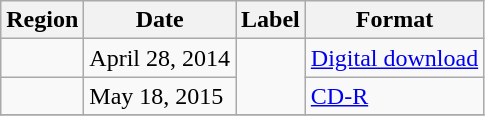<table class=wikitable>
<tr>
<th>Region</th>
<th>Date</th>
<th>Label</th>
<th>Format</th>
</tr>
<tr>
<td></td>
<td>April 28, 2014</td>
<td rowspan="2"></td>
<td><a href='#'>Digital download</a></td>
</tr>
<tr>
<td></td>
<td>May 18, 2015</td>
<td><a href='#'>CD-R</a></td>
</tr>
<tr>
</tr>
</table>
